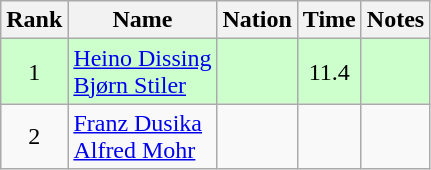<table class="wikitable sortable" style="text-align:center">
<tr>
<th>Rank</th>
<th>Name</th>
<th>Nation</th>
<th>Time</th>
<th>Notes</th>
</tr>
<tr style="background:#cfc;">
<td>1</td>
<td align=left><a href='#'>Heino Dissing</a><br><a href='#'>Bjørn Stiler</a></td>
<td align=left></td>
<td>11.4</td>
<td></td>
</tr>
<tr>
<td>2</td>
<td align=left><a href='#'>Franz Dusika</a><br><a href='#'>Alfred Mohr</a></td>
<td align=left></td>
<td></td>
<td></td>
</tr>
</table>
